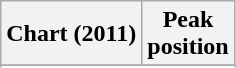<table class="wikitable sortable">
<tr>
<th>Chart (2011)</th>
<th>Peak<br>position</th>
</tr>
<tr>
</tr>
<tr>
</tr>
</table>
